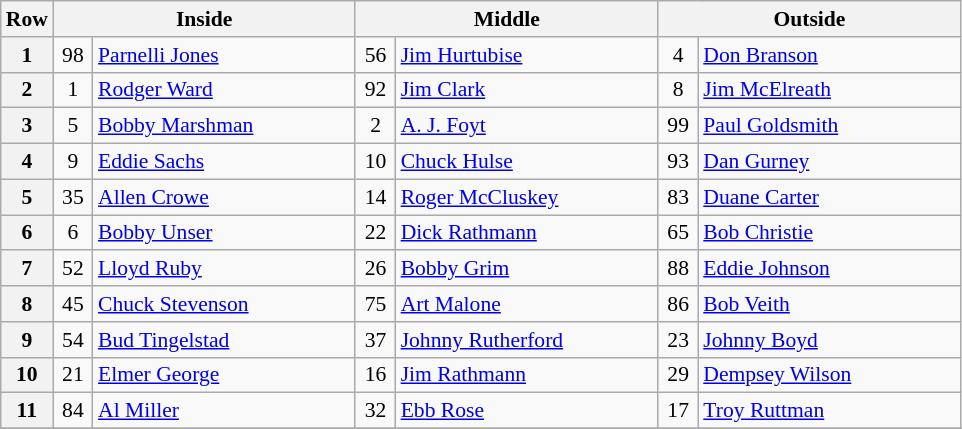<table class="wikitable" style="font-size: 90%;">
<tr>
<th>Row</th>
<th colspan=2 width="195">Inside</th>
<th colspan=2 width="195">Middle</th>
<th colspan=2 width="195">Outside</th>
</tr>
<tr>
<th>1</th>
<td align="center" width="20">98</td>
<td> <a href='#'>Parnelli Jones</a></td>
<td align="center" width="20">56</td>
<td> <a href='#'>Jim Hurtubise</a></td>
<td align="center" width="20">4</td>
<td> <a href='#'>Don Branson</a></td>
</tr>
<tr>
<th>2</th>
<td align="center" width="20">1</td>
<td> <a href='#'>Rodger Ward</a> </td>
<td align="center" width="20">92</td>
<td> <a href='#'>Jim Clark</a> </td>
<td align="center" width="20">8</td>
<td> <a href='#'>Jim McElreath</a></td>
</tr>
<tr>
<th>3</th>
<td align="center" width="20">5</td>
<td> <a href='#'>Bobby Marshman</a></td>
<td align="center" width="20">2</td>
<td> <a href='#'>A. J. Foyt</a> </td>
<td align="center" width="20">99</td>
<td> <a href='#'>Paul Goldsmith</a></td>
</tr>
<tr>
<th>4</th>
<td align="center" width="20">9</td>
<td> <a href='#'>Eddie Sachs</a></td>
<td align="center" width="20">10</td>
<td> <a href='#'>Chuck Hulse</a></td>
<td align="center" width="20">93</td>
<td> <a href='#'>Dan Gurney</a></td>
</tr>
<tr>
<th>5</th>
<td align="center" width="20">35</td>
<td> <a href='#'>Allen Crowe</a></td>
<td align="center" width="20">14</td>
<td> <a href='#'>Roger McCluskey</a></td>
<td align="center" width="20">83</td>
<td> <a href='#'>Duane Carter</a></td>
</tr>
<tr>
<th>6</th>
<td align="center" width="20">6</td>
<td> <a href='#'>Bobby Unser</a> </td>
<td align="center" width="20">22</td>
<td> <a href='#'>Dick Rathmann</a></td>
<td align="center" width="20">65</td>
<td> <a href='#'>Bob Christie</a></td>
</tr>
<tr>
<th>7</th>
<td align="center" width="20">52</td>
<td> <a href='#'>Lloyd Ruby</a></td>
<td align="center" width="20">26</td>
<td> <a href='#'>Bobby Grim</a></td>
<td align="center" width="20">88</td>
<td> <a href='#'>Eddie Johnson</a></td>
</tr>
<tr>
<th>8</th>
<td align="center" width="20">45</td>
<td> <a href='#'>Chuck Stevenson</a></td>
<td align="center" width="20">75</td>
<td> <a href='#'>Art Malone</a> </td>
<td align="center" width="20">86</td>
<td> <a href='#'>Bob Veith</a></td>
</tr>
<tr>
<th>9</th>
<td align="center" width="20">54</td>
<td> <a href='#'>Bud Tingelstad</a></td>
<td align="center" width="20">37</td>
<td> <a href='#'>Johnny Rutherford</a> </td>
<td align="center" width="20">23</td>
<td> <a href='#'>Johnny Boyd</a></td>
</tr>
<tr>
<th>10</th>
<td align="center" width="20">21</td>
<td> <a href='#'>Elmer George</a></td>
<td align="center" width="20">16</td>
<td> <a href='#'>Jim Rathmann</a> </td>
<td align="center" width="20">29</td>
<td> <a href='#'>Dempsey Wilson</a></td>
</tr>
<tr>
<th>11</th>
<td align="center" width="20">84</td>
<td> <a href='#'>Al Miller</a> </td>
<td align="center" width="20">32</td>
<td> <a href='#'>Ebb Rose</a></td>
<td align="center" width="20">17</td>
<td> <a href='#'>Troy Ruttman</a> </td>
</tr>
<tr>
</tr>
</table>
